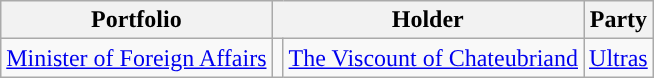<table class="wikitable">
<tr>
<th>Portfolio</th>
<th colspan=2>Holder</th>
<th>Party</th>
</tr>
<tr>
<td><a href='#'>Minister of Foreign Affairs</a></td>
<td style="background:"></td>
<td><a href='#'>The Viscount of Chateubriand</a></td>
<td><a href='#'>Ultras</a></td>
</tr>
</table>
